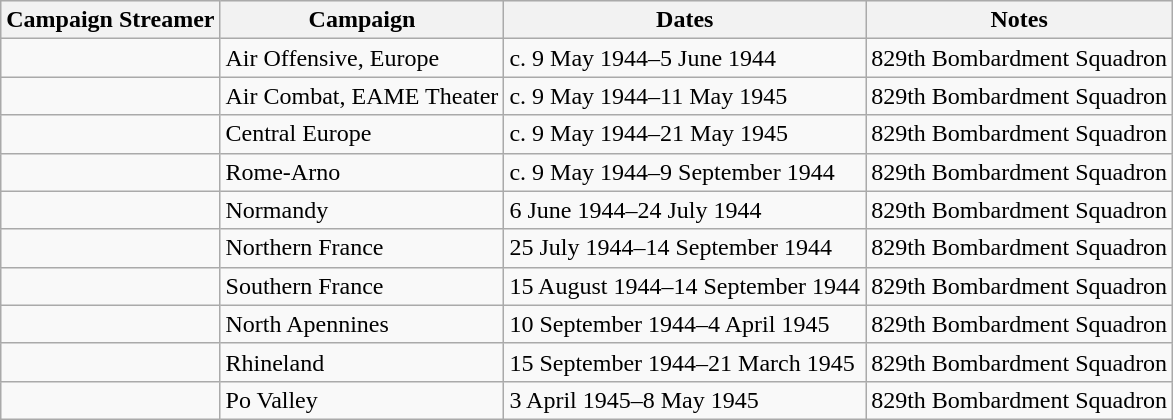<table class="wikitable">
<tr style="background:#efefef;">
<th>Campaign Streamer</th>
<th>Campaign</th>
<th>Dates</th>
<th>Notes</th>
</tr>
<tr>
<td></td>
<td>Air Offensive, Europe</td>
<td>c. 9 May 1944–5 June 1944</td>
<td>829th Bombardment Squadron</td>
</tr>
<tr>
<td></td>
<td>Air Combat, EAME Theater</td>
<td>c. 9 May 1944–11 May 1945</td>
<td>829th Bombardment Squadron</td>
</tr>
<tr>
<td></td>
<td>Central Europe</td>
<td>c. 9 May 1944–21 May 1945</td>
<td>829th Bombardment Squadron</td>
</tr>
<tr>
<td></td>
<td>Rome-Arno</td>
<td>c. 9 May 1944–9 September 1944</td>
<td>829th Bombardment Squadron</td>
</tr>
<tr>
<td></td>
<td>Normandy</td>
<td>6 June 1944–24 July 1944</td>
<td>829th Bombardment Squadron</td>
</tr>
<tr>
<td></td>
<td>Northern France</td>
<td>25 July 1944–14 September 1944</td>
<td>829th Bombardment Squadron</td>
</tr>
<tr>
<td></td>
<td>Southern France</td>
<td>15 August 1944–14 September 1944</td>
<td>829th Bombardment Squadron</td>
</tr>
<tr>
<td></td>
<td>North Apennines</td>
<td>10 September 1944–4 April 1945</td>
<td>829th Bombardment Squadron</td>
</tr>
<tr>
<td></td>
<td>Rhineland</td>
<td>15 September 1944–21 March 1945</td>
<td>829th Bombardment Squadron</td>
</tr>
<tr>
<td></td>
<td>Po Valley</td>
<td>3 April 1945–8 May 1945</td>
<td>829th Bombardment Squadron</td>
</tr>
</table>
